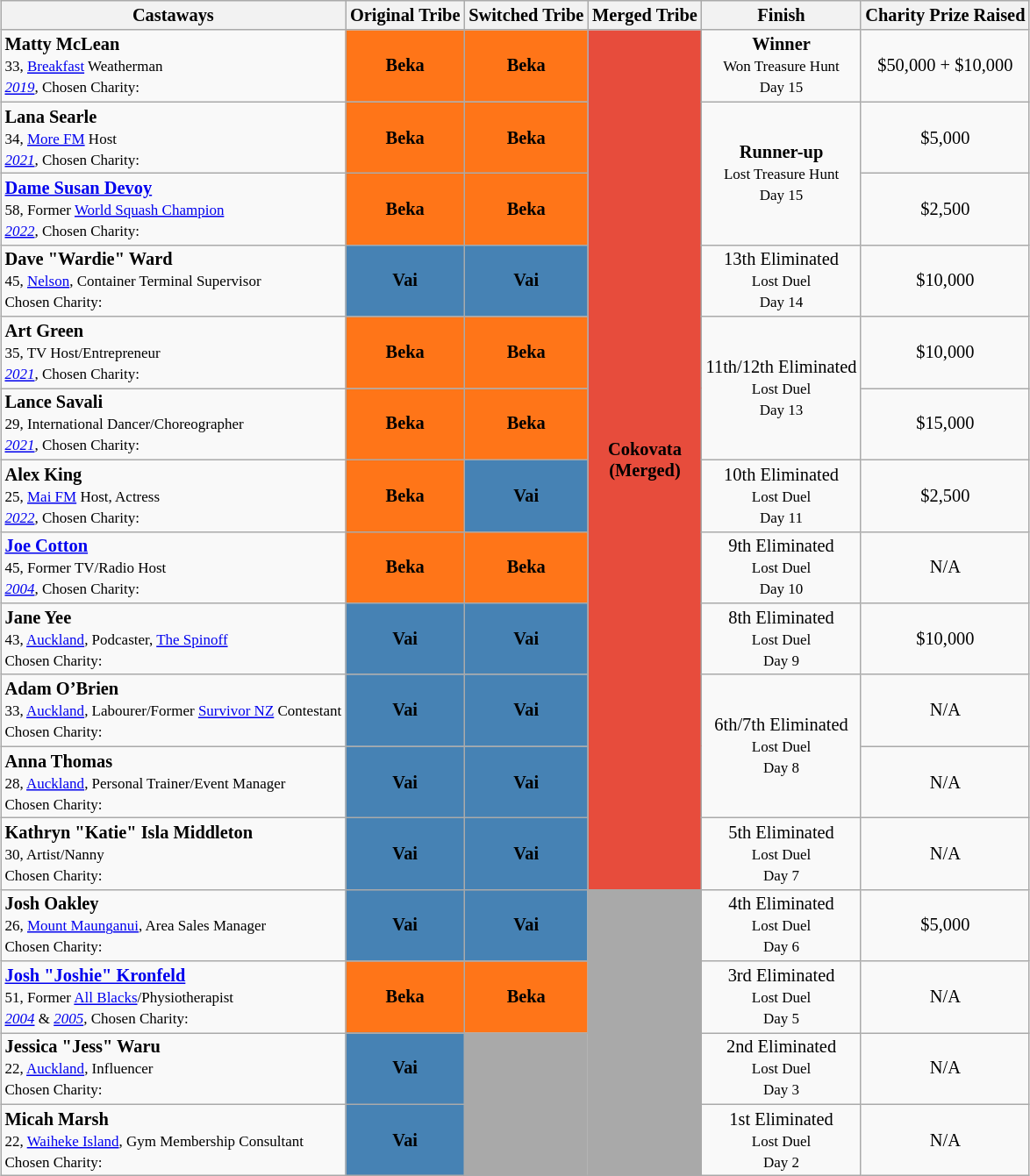<table class="wikitable" style="margin:auto; text-align:center; font-size: 85%">
<tr>
<th>Castaways</th>
<th>Original Tribe</th>
<th>Switched Tribe</th>
<th>Merged Tribe</th>
<th>Finish</th>
<th>Charity Prize Raised</th>
</tr>
<tr>
<td style="text-align: left;"><strong>Matty McLean</strong> <br><small>33, <a href='#'>Breakfast</a> Weatherman<br><em><a href='#'>2019</a></em>, Chosen Charity: <strong><em></em></strong></small></td>
<td style="background:#FF7518"><strong>Beka</strong></td>
<td style="background:#FF7518"><strong>Beka</strong></td>
<td rowspan="12" style="background:#E74C3C"><strong>Cokovata<br>(Merged)</strong></td>
<td><strong>Winner</strong><br><small>Won Treasure Hunt<br>Day 15</small></td>
<td>$50,000 + $10,000</td>
</tr>
<tr>
<td style="text-align: left;"><strong>Lana Searle</strong><br><small>34, <a href='#'>More FM</a> Host<br><em><a href='#'>2021</a></em>, Chosen Charity:<strong><em></em></strong></small></td>
<td style="background:#FF7518"><strong>Beka</strong></td>
<td style="background:#FF7518"><strong>Beka</strong></td>
<td rowspan="2" scope="row"><strong>Runner-up</strong><br><small>Lost Treasure Hunt<br>Day 15</small></td>
<td>$5,000</td>
</tr>
<tr>
<td style="text-align: left;"><strong><a href='#'> Dame Susan Devoy</a></strong><br><small>58, Former <a href='#'>World Squash Champion</a></small><br><small><em><a href='#'>2022</a></em>, Chosen Charity: <strong><em></em></strong></small></td>
<td style="background:#FF7518"><strong>Beka</strong></td>
<td style="background:#FF7518"><strong>Beka</strong></td>
<td>$2,500</td>
</tr>
<tr>
<td style="text-align: left;"><strong>Dave "Wardie" Ward</strong><br><small>45, <a href='#'>Nelson</a>, Container Terminal Supervisor</small><br><small>Chosen Charity: <strong><em></em></strong> </small></td>
<td style="background:#4682B4"><strong>Vai</strong></td>
<td style="background:#4682B4"><strong>Vai</strong></td>
<td>13th Eliminated<br><small>Lost Duel<br>Day 14</small></td>
<td>$10,000</td>
</tr>
<tr>
<td style="text-align: left;"><strong>Art Green</strong><br><small>35, TV Host/Entrepreneur<br><em><a href='#'>2021</a></em>, Chosen Charity: <strong><em></em></strong></small></td>
<td style="background:#FF7518"><strong>Beka</strong></td>
<td style="background:#FF7518"><strong>Beka</strong></td>
<td rowspan="2">11th/12th Eliminated<br><small>Lost Duel<br>Day 13</small></td>
<td>$10,000</td>
</tr>
<tr>
<td style="text-align: left;"><strong>Lance Savali</strong><br><small>29, International Dancer/Choreographer<br><em><a href='#'>2021</a></em>, Chosen Charity: <strong><em></em></strong></small></td>
<td style="background:#FF7518"><strong>Beka</strong></td>
<td style="background:#FF7518"><strong>Beka</strong></td>
<td>$15,000</td>
</tr>
<tr>
<td style="text-align: left;"><strong>Alex King</strong><br><small>25, <a href='#'>Mai FM</a> Host, Actress</small><br><small><em><a href='#'>2022</a></em>, Chosen Charity: <strong><em></em></strong></small></td>
<td style="background:#FF7518"><strong>Beka</strong></td>
<td style="background:#4682B4"><strong>Vai</strong></td>
<td>10th Eliminated<br><small>Lost Duel<br>Day 11</small></td>
<td>$2,500</td>
</tr>
<tr>
<td style="text-align: left;"><strong><a href='#'>Joe Cotton</a></strong><br><small>45, Former TV/Radio Host<br><em><a href='#'>2004</a></em>, Chosen Charity: <strong><em></em></strong></small></td>
<td style="background:#FF7518"><strong>Beka</strong></td>
<td style="background:#FF7518"><strong>Beka</strong></td>
<td>9th Eliminated<br><small>Lost Duel<br>Day 10</small></td>
<td>N/A</td>
</tr>
<tr>
<td style="text-align: left;"><strong>Jane Yee</strong><br><small>43, <a href='#'>Auckland</a>, Podcaster, <a href='#'>The Spinoff</a></small><br><small> Chosen Charity: <strong><em></em></strong> </small></td>
<td style="background:#4682B4"><strong>Vai</strong></td>
<td style="background:#4682B4"><strong>Vai</strong></td>
<td>8th Eliminated<br><small>Lost Duel<br>Day 9</small></td>
<td>$10,000</td>
</tr>
<tr>
<td style="text-align: left;"><strong>Adam O’Brien</strong><br><small>33, <a href='#'>Auckland</a>, Labourer/Former <a href='#'>Survivor NZ</a> Contestant</small><br><small>Chosen Charity: <strong><em></em></strong></small></td>
<td style="background:#4682B4"><strong>Vai</strong></td>
<td style="background:#4682B4"><strong>Vai</strong></td>
<td rowspan="2"colspan="1">6th/7th Eliminated<br><small>Lost Duel<br>Day 8</small></td>
<td>N/A</td>
</tr>
<tr>
<td style="text-align: left;"><strong>Anna Thomas</strong><br><small>28, <a href='#'>Auckland</a>, Personal Trainer/Event Manager</small><br><small>Chosen Charity: <strong><em></em></strong></small></td>
<td style="background:#4682B4"><strong>Vai</strong></td>
<td style="background:#4682B4"><strong>Vai</strong></td>
<td>N/A</td>
</tr>
<tr>
<td style="text-align: left;"><strong>Kathryn "Katie" Isla Middleton</strong><br><small>30, Artist/Nanny</small><br><small>Chosen Charity: <strong><em></em></strong></small></td>
<td style="background:#4682B4"><strong>Vai</strong></td>
<td style="background:#4682B4"><strong>Vai</strong></td>
<td>5th Eliminated<br><small>Lost Duel<br>Day 7</small></td>
<td>N/A</td>
</tr>
<tr>
<td style="text-align: left;"><strong>Josh Oakley</strong><br><small>26, <a href='#'>Mount Maunganui</a>, Area Sales Manager</small><br><small>Chosen Charity: <strong><em></em></strong></small></td>
<td style="background:#4682B4"><strong>Vai</strong></td>
<td style="background:#4682B4"><strong>Vai</strong></td>
<td rowspan="4"colspan="1" style="background:darkgrey;"></td>
<td>4th Eliminated<br><small>Lost Duel<br>Day 6</small></td>
<td>$5,000</td>
</tr>
<tr>
<td style="text-align: left;"><strong><a href='#'>Josh "Joshie" Kronfeld</a></strong><br><small>51, Former <a href='#'>All Blacks</a>/Physiotherapist<br><em><a href='#'>2004</a></em> & <em><a href='#'>2005</a></em>, Chosen Charity: <strong><em></em></strong></small></td>
<td style="background:#FF7518"><strong>Beka</strong></td>
<td style="background:#FF7518"><strong>Beka</strong></td>
<td>3rd Eliminated<br><small>Lost Duel<br>Day 5</small></td>
<td>N/A</td>
</tr>
<tr>
<td style="text-align: left;"><strong>Jessica "Jess" Waru</strong><br><small>22, <a href='#'>Auckland</a>, Influencer</small><br><small>Chosen Charity: <strong><em></em></strong></small></td>
<td style="background:#4682B4"><strong>Vai</strong></td>
<td rowspan="2"colspan="1" style="background:darkgrey;"></td>
<td>2nd Eliminated<br><small>Lost Duel<br>Day 3</small></td>
<td>N/A</td>
</tr>
<tr>
<td style="text-align: left;"><strong>Micah Marsh</strong><br><small>22, <a href='#'>Waiheke Island</a>, Gym Membership Consultant</small><br><small>Chosen Charity: <strong><em></em></strong></small></td>
<td style="background:#4682B4"><strong>Vai</strong></td>
<td>1st Eliminated<br><small>Lost Duel<br>Day 2</small></td>
<td>N/A</td>
</tr>
</table>
